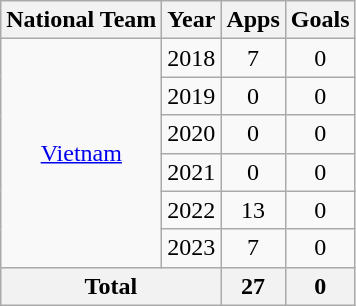<table class="wikitable" style="text-align:center">
<tr>
<th>National Team</th>
<th>Year</th>
<th>Apps</th>
<th>Goals</th>
</tr>
<tr>
<td rowspan="6"><a href='#'>Vietnam</a></td>
<td>2018</td>
<td>7</td>
<td>0</td>
</tr>
<tr>
<td>2019</td>
<td>0</td>
<td>0</td>
</tr>
<tr>
<td>2020</td>
<td>0</td>
<td>0</td>
</tr>
<tr>
<td>2021</td>
<td>0</td>
<td>0</td>
</tr>
<tr>
<td>2022</td>
<td>13</td>
<td>0</td>
</tr>
<tr>
<td>2023</td>
<td>7</td>
<td>0</td>
</tr>
<tr>
<th colspan=2>Total</th>
<th>27</th>
<th>0</th>
</tr>
</table>
